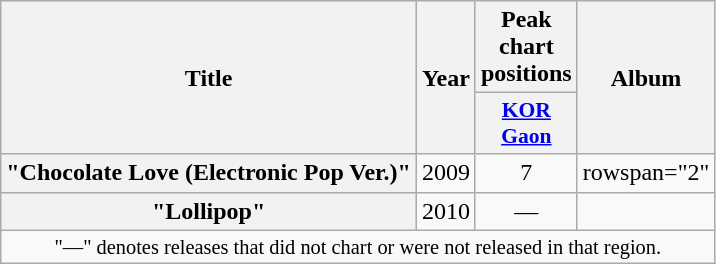<table class="wikitable plainrowheaders" style="text-align:center">
<tr>
<th scope="col" rowspan="2">Title</th>
<th scope="col" rowspan="2">Year</th>
<th scope="col" colspan="1">Peak chart positions</th>
<th scope="col" rowspan="2">Album</th>
</tr>
<tr>
<th scope="col" style="width:2.8em;font-size:90%"><a href='#'>KOR<br>Gaon</a></th>
</tr>
<tr>
<th scope="row">"Chocolate Love (Electronic Pop Ver.)"</th>
<td>2009</td>
<td>7</td>
<td>rowspan="2" </td>
</tr>
<tr>
<th scope="row">"Lollipop" </th>
<td>2010</td>
<td>—</td>
</tr>
<tr>
<td colspan="9" style="font-size:85%">"—" denotes releases that did not chart or were not released in that region.</td>
</tr>
</table>
